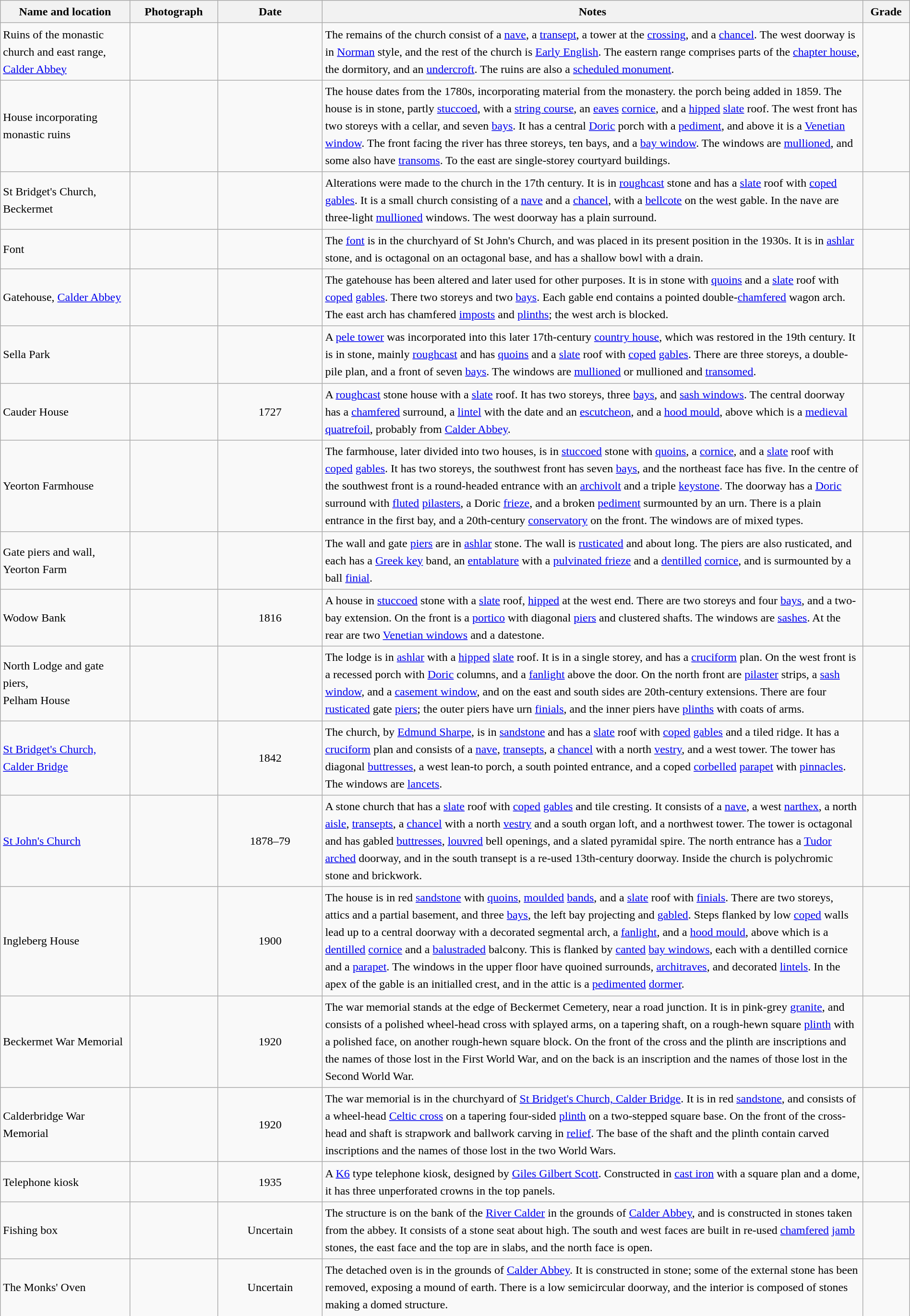<table class="wikitable sortable plainrowheaders" style="width:100%; border:0; text-align:left; line-height:150%;">
<tr>
<th scope="col"  style="width:150px">Name and location</th>
<th scope="col"  style="width:100px" class="unsortable">Photograph</th>
<th scope="col"  style="width:120px">Date</th>
<th scope="col"  style="width:650px" class="unsortable">Notes</th>
<th scope="col"  style="width:50px">Grade</th>
</tr>
<tr>
<td>Ruins of the monastic church and east range, <a href='#'>Calder Abbey</a><br><small></small></td>
<td></td>
<td align="center"></td>
<td>The remains of the church consist of a <a href='#'>nave</a>, a <a href='#'>transept</a>, a tower at the <a href='#'>crossing</a>, and a <a href='#'>chancel</a>.  The west doorway is in <a href='#'>Norman</a> style, and the rest of the church is <a href='#'>Early English</a>.  The eastern range comprises parts of the <a href='#'>chapter house</a>, the dormitory, and an <a href='#'>undercroft</a>.  The ruins are also a <a href='#'>scheduled monument</a>.</td>
<td align="center" ></td>
</tr>
<tr>
<td>House incorporating monastic ruins<br><small></small></td>
<td></td>
<td align="center"></td>
<td>The house dates from the 1780s, incorporating material from the monastery. the porch being added in 1859.  The house is in stone, partly <a href='#'>stuccoed</a>, with a <a href='#'>string course</a>, an <a href='#'>eaves</a> <a href='#'>cornice</a>, and a <a href='#'>hipped</a> <a href='#'>slate</a> roof.  The west front has two storeys with a cellar, and seven <a href='#'>bays</a>.  It has a central <a href='#'>Doric</a> porch with a <a href='#'>pediment</a>, and above it is a <a href='#'>Venetian window</a>.  The front facing the river has three storeys, ten bays, and a <a href='#'>bay window</a>.  The windows are <a href='#'>mullioned</a>, and some also have <a href='#'>transoms</a>.  To the east are single-storey courtyard buildings.</td>
<td align="center" ></td>
</tr>
<tr>
<td>St Bridget's Church, Beckermet<br><small></small></td>
<td></td>
<td align="center"></td>
<td>Alterations were made to the church in the 17th century.  It is in <a href='#'>roughcast</a> stone and has a <a href='#'>slate</a> roof with <a href='#'>coped</a> <a href='#'>gables</a>.  It is a small church consisting of a <a href='#'>nave</a> and a <a href='#'>chancel</a>, with a <a href='#'>bellcote</a> on the west gable.  In the nave are three-light <a href='#'>mullioned</a> windows.  The west doorway has a plain surround.</td>
<td align="center" ></td>
</tr>
<tr>
<td>Font<br><small></small></td>
<td></td>
<td align="center"></td>
<td>The <a href='#'>font</a> is in the churchyard of St John's Church, and was placed in its present position in the 1930s.  It is in <a href='#'>ashlar</a> stone, and is octagonal on an octagonal base, and has a shallow bowl with a drain.</td>
<td align="center" ></td>
</tr>
<tr>
<td>Gatehouse, <a href='#'>Calder Abbey</a><br><small></small></td>
<td></td>
<td align="center"></td>
<td>The gatehouse has been altered and later used for other purposes.  It is in stone with <a href='#'>quoins</a> and a <a href='#'>slate</a> roof with <a href='#'>coped</a> <a href='#'>gables</a>.  There two storeys and two <a href='#'>bays</a>.  Each gable end contains a pointed double-<a href='#'>chamfered</a> wagon arch. The east arch has chamfered <a href='#'>imposts</a> and <a href='#'>plinths</a>; the west arch is blocked.</td>
<td align="center" ></td>
</tr>
<tr>
<td>Sella Park<br><small></small></td>
<td></td>
<td align="center"></td>
<td>A <a href='#'>pele tower</a> was incorporated into this later 17th-century <a href='#'>country house</a>, which was restored in the 19th century.  It is in stone, mainly <a href='#'>roughcast</a> and has <a href='#'>quoins</a> and a <a href='#'>slate</a> roof with <a href='#'>coped</a> <a href='#'>gables</a>.  There are three storeys, a double-pile plan, and a front of seven <a href='#'>bays</a>.  The windows are <a href='#'>mullioned</a> or mullioned and <a href='#'>transomed</a>.</td>
<td align="center" ></td>
</tr>
<tr>
<td>Cauder House<br><small></small></td>
<td></td>
<td align="center">1727</td>
<td>A <a href='#'>roughcast</a> stone house with a <a href='#'>slate</a> roof.  It has two storeys, three <a href='#'>bays</a>, and <a href='#'>sash windows</a>.  The central doorway has a <a href='#'>chamfered</a> surround, a <a href='#'>lintel</a> with the date and an <a href='#'>escutcheon</a>, and a <a href='#'>hood mould</a>, above which is a <a href='#'>medieval</a> <a href='#'>quatrefoil</a>, probably from <a href='#'>Calder Abbey</a>.</td>
<td align="center" ></td>
</tr>
<tr>
<td>Yeorton Farmhouse<br><small></small></td>
<td></td>
<td align="center"></td>
<td>The farmhouse, later divided into two houses, is in <a href='#'>stuccoed</a> stone with <a href='#'>quoins</a>, a <a href='#'>cornice</a>, and a <a href='#'>slate</a> roof with <a href='#'>coped</a> <a href='#'>gables</a>.  It has two storeys, the southwest front has seven <a href='#'>bays</a>, and the northeast face has five.  In the centre of the southwest front is a round-headed entrance with an <a href='#'>archivolt</a> and a triple <a href='#'>keystone</a>.  The doorway has a <a href='#'>Doric</a> surround with <a href='#'>fluted</a> <a href='#'>pilasters</a>, a Doric <a href='#'>frieze</a>, and a broken <a href='#'>pediment</a> surmounted by an urn.  There is a plain entrance in the first bay, and a 20th-century <a href='#'>conservatory</a> on the front.  The windows are of mixed types.</td>
<td align="center" ></td>
</tr>
<tr>
<td>Gate piers and wall, Yeorton Farm<br><small></small></td>
<td></td>
<td align="center"></td>
<td>The wall and gate <a href='#'>piers</a> are in <a href='#'>ashlar</a> stone.  The wall is <a href='#'>rusticated</a> and about  long.  The piers are also rusticated, and each has a <a href='#'>Greek key</a> band, an <a href='#'>entablature</a> with a <a href='#'>pulvinated frieze</a> and a <a href='#'>dentilled</a> <a href='#'>cornice</a>, and is surmounted by a ball <a href='#'>finial</a>.</td>
<td align="center" ></td>
</tr>
<tr>
<td>Wodow Bank<br><small></small></td>
<td></td>
<td align="center">1816</td>
<td>A house in <a href='#'>stuccoed</a> stone with a <a href='#'>slate</a> roof, <a href='#'>hipped</a> at the west end.  There are two storeys and four <a href='#'>bays</a>, and a two-bay extension.  On the front is a <a href='#'>portico</a> with diagonal <a href='#'>piers</a> and clustered shafts.  The windows are <a href='#'>sashes</a>.  At the rear are two <a href='#'>Venetian windows</a> and a datestone.</td>
<td align="center" ></td>
</tr>
<tr>
<td>North Lodge and gate piers,<br>Pelham House<br><small></small></td>
<td></td>
<td align="center"></td>
<td>The lodge is in <a href='#'>ashlar</a> with a <a href='#'>hipped</a> <a href='#'>slate</a> roof.  It is in a single storey, and has a <a href='#'>cruciform</a> plan.  On the west front is a recessed porch with <a href='#'>Doric</a> columns, and a <a href='#'>fanlight</a> above the door.  On the north front are <a href='#'>pilaster</a> strips, a <a href='#'>sash window</a>, and a <a href='#'>casement window</a>, and on the east and south sides are 20th-century extensions.  There are four <a href='#'>rusticated</a> gate <a href='#'>piers</a>; the outer piers have urn <a href='#'>finials</a>, and the inner piers have <a href='#'>plinths</a> with coats of arms.</td>
<td align="center" ></td>
</tr>
<tr>
<td><a href='#'>St Bridget's Church, Calder Bridge</a><br><small></small></td>
<td></td>
<td align="center">1842</td>
<td>The church, by <a href='#'>Edmund Sharpe</a>, is in <a href='#'>sandstone</a> and has a <a href='#'>slate</a> roof with <a href='#'>coped</a> <a href='#'>gables</a> and a tiled ridge.  It has a <a href='#'>cruciform</a> plan and consists of a <a href='#'>nave</a>, <a href='#'>transepts</a>, a <a href='#'>chancel</a> with a north <a href='#'>vestry</a>, and a west tower.  The tower has diagonal <a href='#'>buttresses</a>, a west lean-to porch, a south pointed entrance, and a coped <a href='#'>corbelled</a> <a href='#'>parapet</a> with <a href='#'>pinnacles</a>.  The windows are <a href='#'>lancets</a>.</td>
<td align="center" ></td>
</tr>
<tr>
<td><a href='#'>St John's Church</a><br><small></small></td>
<td></td>
<td align="center">1878–79</td>
<td>A stone church that has a <a href='#'>slate</a> roof with <a href='#'>coped</a> <a href='#'>gables</a> and tile cresting.  It consists of a <a href='#'>nave</a>, a west <a href='#'>narthex</a>, a north <a href='#'>aisle</a>, <a href='#'>transepts</a>, a <a href='#'>chancel</a> with a north <a href='#'>vestry</a> and a south organ loft, and a northwest tower.  The tower is octagonal and has gabled <a href='#'>buttresses</a>, <a href='#'>louvred</a> bell openings, and a slated pyramidal spire.  The north entrance has a <a href='#'>Tudor arched</a> doorway, and in the south transept is a re-used 13th-century doorway.  Inside the church is polychromic stone and brickwork.</td>
<td align="center" ></td>
</tr>
<tr>
<td>Ingleberg House<br><small></small></td>
<td></td>
<td align="center">1900</td>
<td>The house is in red <a href='#'>sandstone</a> with <a href='#'>quoins</a>, <a href='#'>moulded</a> <a href='#'>bands</a>, and a <a href='#'>slate</a> roof with <a href='#'>finials</a>.  There are two storeys, attics and a partial basement, and three <a href='#'>bays</a>, the left bay projecting and <a href='#'>gabled</a>.  Steps flanked by low <a href='#'>coped</a> walls lead up to a central doorway with a decorated segmental arch, a <a href='#'>fanlight</a>, and a <a href='#'>hood mould</a>, above which is a <a href='#'>dentilled</a> <a href='#'>cornice</a> and a <a href='#'>balustraded</a> balcony.  This is flanked by <a href='#'>canted</a> <a href='#'>bay windows</a>, each with a dentilled cornice and a <a href='#'>parapet</a>.  The windows in the upper floor have quoined surrounds, <a href='#'>architraves</a>, and decorated <a href='#'>lintels</a>.  In the apex of the gable is an initialled crest, and in the attic is a <a href='#'>pedimented</a> <a href='#'>dormer</a>.</td>
<td align="center" ></td>
</tr>
<tr>
<td>Beckermet War Memorial<br><small></small></td>
<td></td>
<td align="center">1920</td>
<td>The war memorial stands at the edge of Beckermet Cemetery, near a road junction.  It is in pink-grey <a href='#'>granite</a>, and consists of a polished wheel-head cross with splayed arms, on a tapering shaft, on a rough-hewn square <a href='#'>plinth</a> with a polished face, on another rough-hewn square block.  On the front of the cross and the plinth are inscriptions and the names of those lost in the First World War, and on the back is an inscription and the names of those lost in the Second World War.</td>
<td align="center" ></td>
</tr>
<tr>
<td>Calderbridge War Memorial<br><small></small></td>
<td></td>
<td align="center">1920</td>
<td>The war memorial is in the churchyard of <a href='#'>St Bridget's Church, Calder Bridge</a>.  It is in red <a href='#'>sandstone</a>, and consists of a wheel-head <a href='#'>Celtic cross</a> on a tapering four-sided <a href='#'>plinth</a> on a two-stepped square base.  On the front of the cross-head and shaft is strapwork and ballwork carving in <a href='#'>relief</a>.  The base of the shaft and the plinth contain carved inscriptions and the names of those lost in the two World Wars.</td>
<td align="center" ></td>
</tr>
<tr>
<td>Telephone kiosk<br><small></small></td>
<td></td>
<td align="center">1935</td>
<td>A <a href='#'>K6</a> type telephone kiosk, designed by <a href='#'>Giles Gilbert Scott</a>.  Constructed in <a href='#'>cast iron</a> with a square plan and a dome, it has three unperforated crowns in the top panels.</td>
<td align="center" ></td>
</tr>
<tr>
<td>Fishing box<br><small></small></td>
<td></td>
<td align="center">Uncertain</td>
<td>The structure is on the bank of the <a href='#'>River Calder</a> in the grounds of <a href='#'>Calder Abbey</a>, and is constructed in stones taken from the abbey.  It consists of a stone seat about  high.  The south and west faces are built in re-used <a href='#'>chamfered</a> <a href='#'>jamb</a> stones, the east face and the top are in slabs, and the north face is open.</td>
<td align="center" ></td>
</tr>
<tr>
<td>The Monks' Oven<br><small></small></td>
<td></td>
<td align="center">Uncertain</td>
<td>The detached oven is in the grounds of <a href='#'>Calder Abbey</a>.  It is constructed in stone; some of the external stone has been removed, exposing a mound of earth.  There is a low semicircular doorway, and the interior is composed of stones making a domed structure.</td>
<td align="center" ></td>
</tr>
<tr>
</tr>
</table>
